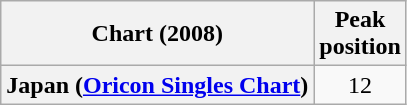<table class="wikitable plainrowheaders" style="text-align:center">
<tr>
<th scope="col">Chart (2008)</th>
<th scope="col">Peak<br> position</th>
</tr>
<tr>
<th scope="row">Japan (<a href='#'>Oricon Singles Chart</a>)</th>
<td>12</td>
</tr>
</table>
